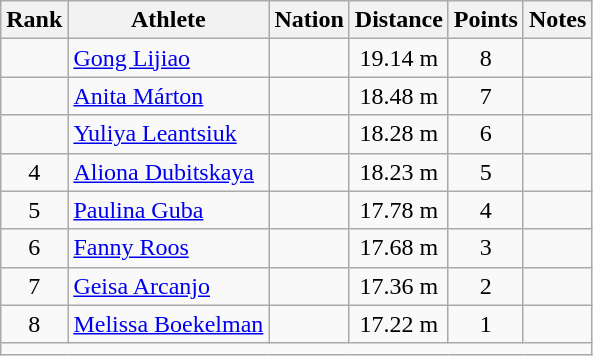<table class="wikitable mw-datatable sortable" style="text-align:center;">
<tr>
<th>Rank</th>
<th>Athlete</th>
<th>Nation</th>
<th>Distance</th>
<th>Points</th>
<th>Notes</th>
</tr>
<tr>
<td></td>
<td align=left><a href='#'>Gong Lijiao</a></td>
<td align=left></td>
<td>19.14 m</td>
<td>8</td>
<td></td>
</tr>
<tr>
<td></td>
<td align=left><a href='#'>Anita Márton</a></td>
<td align=left></td>
<td>18.48 m</td>
<td>7</td>
<td></td>
</tr>
<tr>
<td></td>
<td align=left><a href='#'>Yuliya Leantsiuk</a></td>
<td align=left></td>
<td>18.28 m</td>
<td>6</td>
<td></td>
</tr>
<tr>
<td>4</td>
<td align=left><a href='#'>Aliona Dubitskaya</a></td>
<td align=left></td>
<td>18.23 m</td>
<td>5</td>
<td></td>
</tr>
<tr>
<td>5</td>
<td align=left><a href='#'>Paulina Guba</a></td>
<td align=left></td>
<td>17.78 m</td>
<td>4</td>
<td></td>
</tr>
<tr>
<td>6</td>
<td align=left><a href='#'>Fanny Roos</a></td>
<td align=left></td>
<td>17.68 m</td>
<td>3</td>
<td></td>
</tr>
<tr>
<td>7</td>
<td align=left><a href='#'>Geisa Arcanjo</a></td>
<td align=left></td>
<td>17.36 m</td>
<td>2</td>
<td></td>
</tr>
<tr>
<td>8</td>
<td align=left><a href='#'>Melissa Boekelman</a></td>
<td align=left></td>
<td>17.22 m</td>
<td>1</td>
<td></td>
</tr>
<tr class="sortbottom">
<td colspan=6></td>
</tr>
</table>
